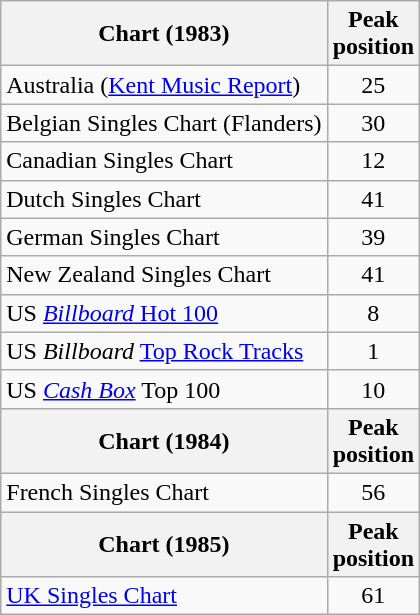<table class="wikitable sortable">
<tr>
<th>Chart (1983)</th>
<th>Peak<br>position</th>
</tr>
<tr>
<td>Australia (<a href='#'>Kent Music Report</a>)</td>
<td style="text-align:center;">25</td>
</tr>
<tr>
<td>Belgian Singles Chart (Flanders)</td>
<td style="text-align:center;">30</td>
</tr>
<tr>
<td>Canadian Singles Chart</td>
<td style="text-align:center;">12</td>
</tr>
<tr>
<td>Dutch Singles Chart</td>
<td style="text-align:center;">41</td>
</tr>
<tr>
<td>German Singles Chart</td>
<td style="text-align:center;">39</td>
</tr>
<tr>
<td>New Zealand Singles Chart</td>
<td style="text-align:center;">41</td>
</tr>
<tr>
<td>US <a href='#'><em>Billboard</em> Hot 100</a></td>
<td style="text-align:center;">8</td>
</tr>
<tr>
<td>US <em>Billboard</em> <a href='#'>Top Rock Tracks</a></td>
<td style="text-align:center;">1</td>
</tr>
<tr>
<td>US <a href='#'><em>Cash Box</em></a> Top 100</td>
<td align="center">10</td>
</tr>
<tr>
<th>Chart (1984)</th>
<th>Peak<br>position</th>
</tr>
<tr>
<td>French Singles Chart</td>
<td style="text-align:center;">56</td>
</tr>
<tr>
<th>Chart (1985)</th>
<th>Peak<br>position</th>
</tr>
<tr>
<td><a href='#'>UK Singles Chart</a></td>
<td style="text-align:center;">61</td>
</tr>
</table>
